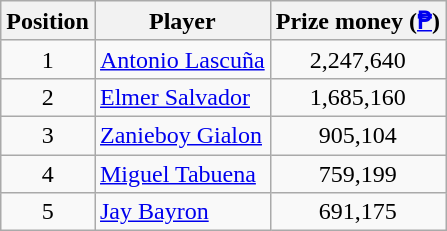<table class=wikitable>
<tr>
<th>Position</th>
<th>Player</th>
<th>Prize money (<a href='#'>₱</a>)</th>
</tr>
<tr>
<td align=center>1</td>
<td> <a href='#'>Antonio Lascuña</a></td>
<td align=center>2,247,640</td>
</tr>
<tr>
<td align=center>2</td>
<td> <a href='#'>Elmer Salvador</a></td>
<td align=center>1,685,160</td>
</tr>
<tr>
<td align=center>3</td>
<td> <a href='#'>Zanieboy Gialon</a></td>
<td align=center>905,104</td>
</tr>
<tr>
<td align=center>4</td>
<td> <a href='#'>Miguel Tabuena</a></td>
<td align=center>759,199</td>
</tr>
<tr>
<td align=center>5</td>
<td> <a href='#'>Jay Bayron</a></td>
<td align=center>691,175</td>
</tr>
</table>
